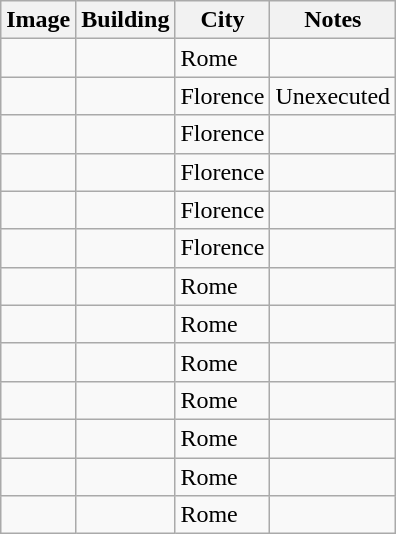<table class="wikitable sortable">
<tr>
<th>Image</th>
<th>Building</th>
<th>City</th>
<th>Notes</th>
</tr>
<tr>
<td></td>
<td><br></td>
<td>Rome</td>
<td></td>
</tr>
<tr>
<td></td>
<td><br></td>
<td>Florence</td>
<td>Unexecuted</td>
</tr>
<tr>
<td></td>
<td><br></td>
<td>Florence</td>
<td></td>
</tr>
<tr>
<td></td>
<td><br></td>
<td>Florence</td>
<td></td>
</tr>
<tr>
<td></td>
<td><br></td>
<td>Florence</td>
<td></td>
</tr>
<tr>
<td></td>
<td><br></td>
<td>Florence</td>
<td></td>
</tr>
<tr>
<td></td>
<td><br></td>
<td>Rome</td>
<td></td>
</tr>
<tr>
<td></td>
<td><br></td>
<td>Rome</td>
<td></td>
</tr>
<tr>
<td></td>
<td><br></td>
<td>Rome</td>
<td></td>
</tr>
<tr>
<td></td>
<td><br></td>
<td>Rome</td>
<td></td>
</tr>
<tr>
<td></td>
<td><br></td>
<td>Rome</td>
<td></td>
</tr>
<tr>
<td></td>
<td><br></td>
<td>Rome</td>
<td></td>
</tr>
<tr>
<td></td>
<td><br></td>
<td>Rome</td>
<td></td>
</tr>
</table>
